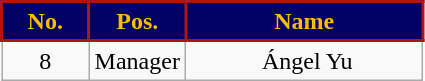<table class="wikitable" style="text-align: center;">
<tr>
<th style="background:#000067; color:#FABD00; border:2px solid #AD1519; width: 50px;">No.</th>
<th style="background:#000067; color:#FABD00; border:2px solid #AD1519; width: 50px;">Pos.</th>
<th style="background:#000067; color:#FABD00; border:2px solid #AD1519; width: 150px;">Name</th>
</tr>
<tr>
<td>8</td>
<td>Manager</td>
<td> Ángel Yu</td>
</tr>
</table>
